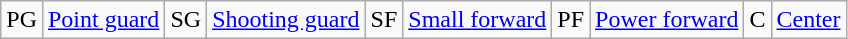<table class="wikitable">
<tr>
<td>PG</td>
<td><a href='#'>Point guard</a></td>
<td>SG</td>
<td><a href='#'>Shooting guard</a></td>
<td>SF</td>
<td><a href='#'>Small forward</a></td>
<td>PF</td>
<td><a href='#'>Power forward</a></td>
<td>C</td>
<td><a href='#'>Center</a></td>
</tr>
</table>
